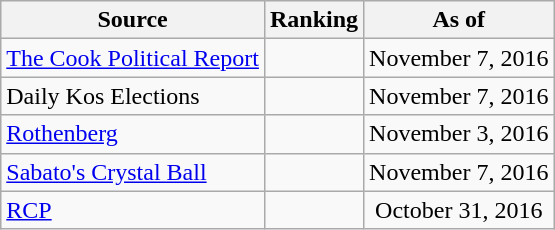<table class="wikitable" style="text-align:center">
<tr>
<th>Source</th>
<th>Ranking</th>
<th>As of</th>
</tr>
<tr>
<td align=left><a href='#'>The Cook Political Report</a></td>
<td></td>
<td>November 7, 2016</td>
</tr>
<tr>
<td align=left>Daily Kos Elections</td>
<td></td>
<td>November 7, 2016</td>
</tr>
<tr>
<td align=left><a href='#'>Rothenberg</a></td>
<td></td>
<td>November 3, 2016</td>
</tr>
<tr>
<td align=left><a href='#'>Sabato's Crystal Ball</a></td>
<td></td>
<td>November 7, 2016</td>
</tr>
<tr>
<td align="left"><a href='#'>RCP</a></td>
<td></td>
<td>October 31, 2016</td>
</tr>
</table>
